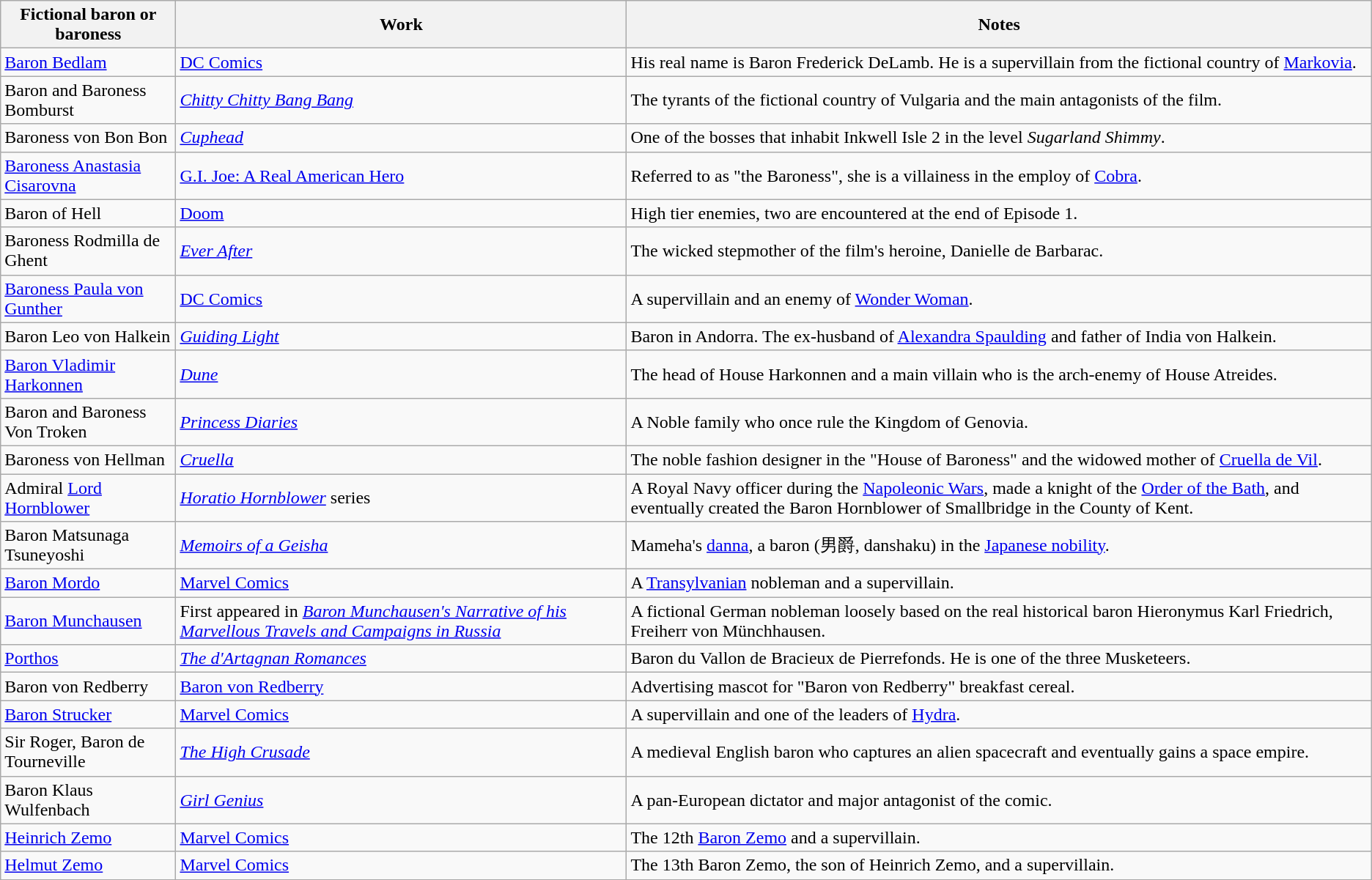<table class="wikitable sortable">
<tr>
<th>Fictional baron or baroness</th>
<th>Work</th>
<th class="unsortable">Notes</th>
</tr>
<tr>
<td><a href='#'>Baron Bedlam</a></td>
<td><a href='#'>DC Comics</a></td>
<td>His real name is Baron Frederick DeLamb. He is a supervillain from the fictional country of <a href='#'>Markovia</a>.</td>
</tr>
<tr>
<td>Baron and Baroness Bomburst</td>
<td><em><a href='#'>Chitty Chitty Bang Bang</a></em></td>
<td>The tyrants of the fictional country of Vulgaria and the main antagonists of the film.</td>
</tr>
<tr>
<td>Baroness von Bon Bon</td>
<td><em><a href='#'>Cuphead</a></em></td>
<td>One of the bosses that inhabit Inkwell Isle 2 in the level <em>Sugarland Shimmy</em>.</td>
</tr>
<tr>
<td><a href='#'>Baroness Anastasia Cisarovna</a></td>
<td><a href='#'>G.I. Joe: A Real American Hero</a></td>
<td>Referred to as "the Baroness", she is a villainess in the employ of <a href='#'>Cobra</a>.</td>
</tr>
<tr>
<td>Baron of Hell</td>
<td><a href='#'>Doom</a></td>
<td>High tier enemies, two are encountered at the end of Episode 1.</td>
</tr>
<tr>
<td>Baroness Rodmilla de Ghent</td>
<td><em><a href='#'>Ever After</a></em></td>
<td>The wicked stepmother of the film's heroine, Danielle de Barbarac.</td>
</tr>
<tr>
<td><a href='#'>Baroness Paula von Gunther</a></td>
<td><a href='#'>DC Comics</a></td>
<td>A supervillain and an enemy of <a href='#'>Wonder Woman</a>.</td>
</tr>
<tr>
<td>Baron Leo von Halkein</td>
<td><em><a href='#'>Guiding Light</a></em></td>
<td>Baron in Andorra.  The ex-husband of <a href='#'>Alexandra Spaulding</a> and father of India von Halkein.</td>
</tr>
<tr>
<td><a href='#'>Baron Vladimir Harkonnen</a></td>
<td><em><a href='#'>Dune</a></em></td>
<td>The head of House Harkonnen and a main villain who is the arch-enemy of House Atreides.</td>
</tr>
<tr>
<td>Baron and Baroness Von Troken</td>
<td><em><a href='#'>Princess Diaries</a></em></td>
<td>A Noble family who once rule the Kingdom of Genovia.</td>
</tr>
<tr>
<td>Baroness von Hellman</td>
<td><em><a href='#'>Cruella</a></em></td>
<td>The noble fashion designer in the "House of Baroness" and the widowed mother of <a href='#'>Cruella de Vil</a>.</td>
</tr>
<tr>
<td>Admiral <a href='#'>Lord Hornblower</a></td>
<td><em><a href='#'>Horatio Hornblower</a></em> series</td>
<td>A Royal Navy officer during the <a href='#'>Napoleonic Wars</a>, made a knight of the <a href='#'>Order of the Bath</a>, and eventually created the Baron Hornblower of Smallbridge in the County of Kent.</td>
</tr>
<tr>
<td>Baron Matsunaga Tsuneyoshi</td>
<td><em><a href='#'>Memoirs of a Geisha</a></em></td>
<td>Mameha's <a href='#'>danna</a>, a baron (男爵, danshaku) in the <a href='#'>Japanese nobility</a>.<br></td>
</tr>
<tr>
<td><a href='#'>Baron Mordo</a></td>
<td><a href='#'>Marvel Comics</a></td>
<td>A <a href='#'>Transylvanian</a> nobleman and a supervillain.</td>
</tr>
<tr>
<td><a href='#'>Baron Munchausen</a></td>
<td>First appeared in <em><a href='#'>Baron Munchausen's Narrative of his Marvellous Travels and Campaigns in Russia</a></em></td>
<td>A fictional German nobleman loosely based on the real historical baron Hieronymus Karl Friedrich, Freiherr von Münchhausen.</td>
</tr>
<tr>
<td><a href='#'>Porthos</a></td>
<td><em><a href='#'>The d'Artagnan Romances</a></em></td>
<td>Baron du Vallon de Bracieux de Pierrefonds. He is one of the three Musketeers.</td>
</tr>
<tr>
<td>Baron von Redberry</td>
<td><a href='#'>Baron von Redberry</a></td>
<td>Advertising mascot for "Baron von Redberry" breakfast cereal.</td>
</tr>
<tr>
<td><a href='#'>Baron Strucker</a></td>
<td><a href='#'>Marvel Comics</a></td>
<td>A supervillain and one of the leaders of <a href='#'>Hydra</a>.</td>
</tr>
<tr>
<td>Sir Roger, Baron de Tourneville</td>
<td><em><a href='#'>The High Crusade</a></em></td>
<td>A medieval English baron who captures an alien spacecraft and eventually gains a space empire.</td>
</tr>
<tr>
<td>Baron Klaus Wulfenbach</td>
<td><em><a href='#'>Girl Genius</a></em></td>
<td>A pan-European dictator and major antagonist of the comic.</td>
</tr>
<tr>
<td><a href='#'>Heinrich Zemo</a></td>
<td><a href='#'>Marvel Comics</a></td>
<td>The 12th <a href='#'>Baron Zemo</a> and a supervillain.</td>
</tr>
<tr>
<td><a href='#'>Helmut Zemo</a></td>
<td><a href='#'>Marvel Comics</a></td>
<td>The 13th Baron Zemo, the son of Heinrich Zemo, and a supervillain.</td>
</tr>
<tr>
</tr>
</table>
